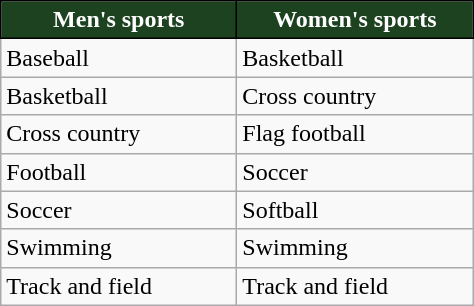<table class="wikitable"; style= "text-align: ">
<tr>
<th width= 150px style= "background:#1C4220; color:white; border:1px solid black">Men's sports</th>
<th width= 150px style= "background:#1C4220; color:white; border:1px solid black">Women's sports</th>
</tr>
<tr>
<td>Baseball</td>
<td>Basketball</td>
</tr>
<tr>
<td>Basketball</td>
<td>Cross country</td>
</tr>
<tr>
<td>Cross country</td>
<td>Flag football</td>
</tr>
<tr>
<td>Football</td>
<td>Soccer</td>
</tr>
<tr>
<td>Soccer</td>
<td>Softball</td>
</tr>
<tr>
<td>Swimming</td>
<td>Swimming</td>
</tr>
<tr>
<td>Track and field</td>
<td>Track and field</td>
</tr>
</table>
